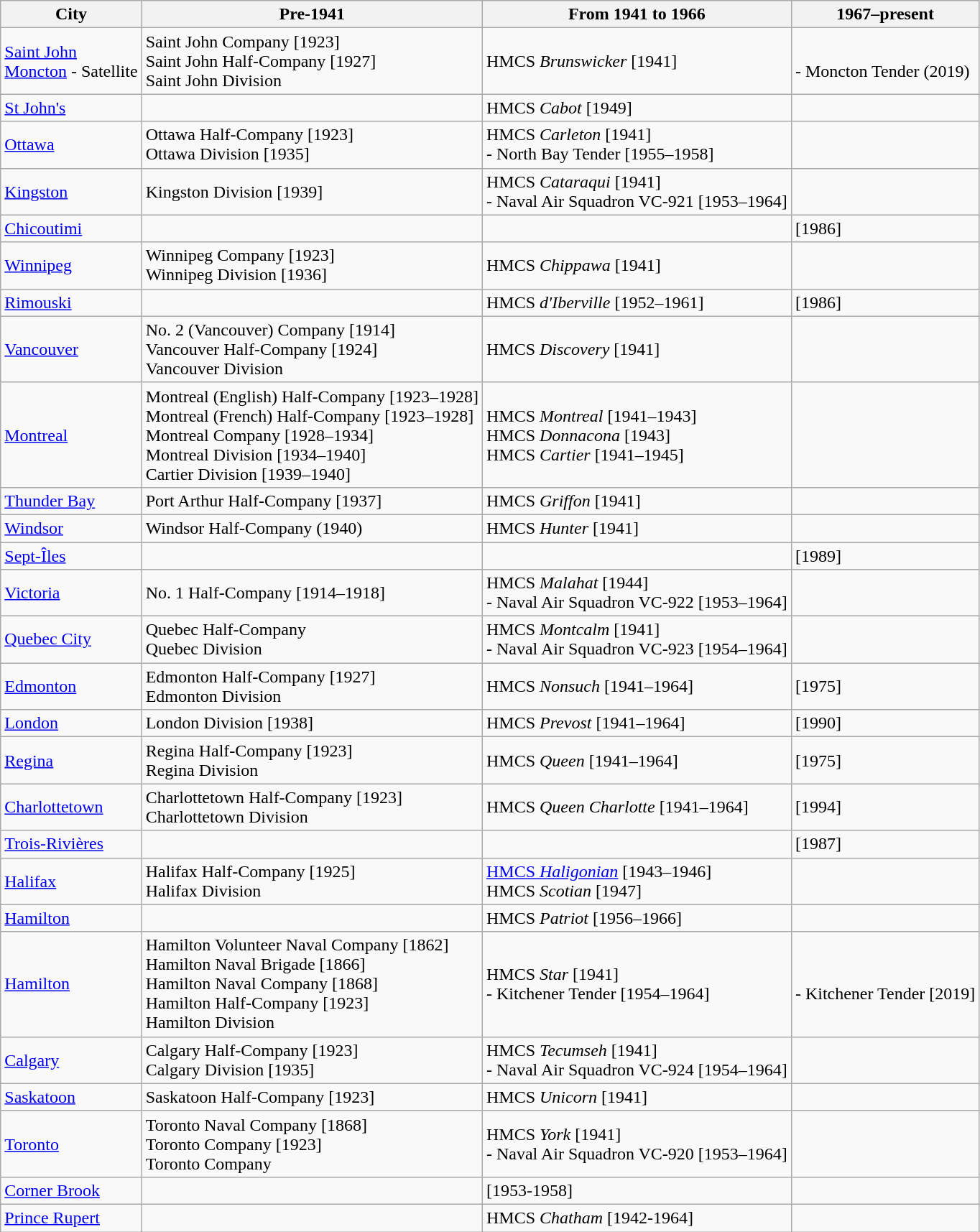<table class="wikitable sortable">
<tr>
<th>City</th>
<th>Pre-1941</th>
<th>From 1941 to 1966</th>
<th>1967–present</th>
</tr>
<tr>
<td><a href='#'>Saint John</a><br><a href='#'>Moncton</a> - Satellite</td>
<td>Saint John Company [1923]<br>Saint John Half-Company [1927]<br>Saint John Division</td>
<td>HMCS <em>Brunswicker</em> [1941]</td>
<td><br>- Moncton Tender (2019)</td>
</tr>
<tr>
<td><a href='#'>St John's</a></td>
<td></td>
<td>HMCS <em>Cabot</em> [1949]</td>
<td></td>
</tr>
<tr>
<td><a href='#'>Ottawa</a></td>
<td>Ottawa Half-Company [1923]<br>Ottawa Division [1935]</td>
<td>HMCS <em>Carleton</em> [1941]<br>- North Bay Tender [1955–1958]</td>
<td></td>
</tr>
<tr>
<td><a href='#'>Kingston</a></td>
<td>Kingston Division [1939]</td>
<td>HMCS <em>Cataraqui</em> [1941]<br>- Naval Air Squadron VC-921 [1953–1964]</td>
<td></td>
</tr>
<tr>
<td><a href='#'>Chicoutimi</a></td>
<td></td>
<td></td>
<td> [1986]</td>
</tr>
<tr>
<td><a href='#'>Winnipeg</a></td>
<td>Winnipeg Company [1923]<br>Winnipeg Division [1936]</td>
<td>HMCS <em>Chippawa</em> [1941]</td>
<td></td>
</tr>
<tr>
<td><a href='#'>Rimouski</a></td>
<td></td>
<td>HMCS <em>d'Iberville</em> [1952–1961]</td>
<td> [1986]</td>
</tr>
<tr>
<td><a href='#'>Vancouver</a></td>
<td>No. 2 (Vancouver) Company [1914]<br>Vancouver Half-Company [1924]<br>Vancouver Division</td>
<td>HMCS <em>Discovery</em> [1941]</td>
<td></td>
</tr>
<tr>
<td><a href='#'>Montreal</a></td>
<td>Montreal (English) Half-Company [1923–1928]<br>Montreal (French) Half-Company [1923–1928]<br>Montreal Company [1928–1934]<br>Montreal Division [1934–1940]<br>Cartier Division [1939–1940]</td>
<td>HMCS <em>Montreal</em> [1941–1943]<br>HMCS <em>Donnacona</em> [1943]<br>HMCS <em>Cartier</em> [1941–1945]</td>
<td></td>
</tr>
<tr>
<td><a href='#'>Thunder Bay</a></td>
<td>Port Arthur Half-Company [1937]</td>
<td>HMCS <em>Griffon</em> [1941]</td>
<td></td>
</tr>
<tr>
<td><a href='#'>Windsor</a></td>
<td>Windsor Half-Company (1940)</td>
<td>HMCS <em>Hunter</em> [1941]</td>
<td></td>
</tr>
<tr>
<td><a href='#'>Sept-Îles</a></td>
<td></td>
<td></td>
<td> [1989]</td>
</tr>
<tr>
<td><a href='#'>Victoria</a></td>
<td>No. 1 Half-Company [1914–1918]</td>
<td>HMCS <em>Malahat</em> [1944]<br>- Naval Air Squadron VC-922 [1953–1964]</td>
<td></td>
</tr>
<tr>
<td><a href='#'>Quebec City</a></td>
<td>Quebec Half-Company<br>Quebec Division</td>
<td>HMCS <em>Montcalm</em> [1941]<br>- Naval Air Squadron VC-923 [1954–1964]</td>
<td></td>
</tr>
<tr>
<td><a href='#'>Edmonton</a></td>
<td>Edmonton Half-Company [1927]<br>Edmonton Division</td>
<td>HMCS <em>Nonsuch</em> [1941–1964]</td>
<td> [1975]</td>
</tr>
<tr>
<td><a href='#'>London</a></td>
<td>London Division [1938]</td>
<td>HMCS <em>Prevost</em> [1941–1964]</td>
<td> [1990]</td>
</tr>
<tr>
<td><a href='#'>Regina</a></td>
<td>Regina Half-Company [1923]<br>Regina Division</td>
<td>HMCS <em>Queen</em> [1941–1964]</td>
<td> [1975]</td>
</tr>
<tr>
<td><a href='#'>Charlottetown</a></td>
<td>Charlottetown Half-Company [1923]<br>Charlottetown Division</td>
<td>HMCS <em>Queen Charlotte</em> [1941–1964]</td>
<td> [1994]</td>
</tr>
<tr>
<td><a href='#'>Trois-Rivières</a></td>
<td></td>
<td></td>
<td> [1987]</td>
</tr>
<tr>
<td><a href='#'>Halifax</a></td>
<td>Halifax Half-Company [1925]<br>Halifax Division</td>
<td><a href='#'>HMCS <em>Haligonian</em></a> [1943–1946]<br>HMCS <em>Scotian</em> [1947]</td>
<td></td>
</tr>
<tr>
<td><a href='#'>Hamilton</a></td>
<td></td>
<td>HMCS <em>Patriot</em> [1956–1966]</td>
<td></td>
</tr>
<tr>
<td><a href='#'>Hamilton</a></td>
<td>Hamilton Volunteer Naval Company [1862]<br>Hamilton Naval Brigade [1866]<br>Hamilton Naval Company [1868]<br>Hamilton Half-Company [1923]<br>Hamilton Division</td>
<td>HMCS <em>Star</em> [1941]<br>- Kitchener Tender [1954–1964]</td>
<td><br>- Kitchener Tender [2019]</td>
</tr>
<tr>
<td><a href='#'>Calgary</a></td>
<td>Calgary Half-Company [1923]<br>Calgary Division [1935]</td>
<td>HMCS <em>Tecumseh</em> [1941]<br>- Naval Air Squadron VC-924 [1954–1964]</td>
<td></td>
</tr>
<tr>
<td><a href='#'>Saskatoon</a></td>
<td>Saskatoon Half-Company [1923]</td>
<td>HMCS <em>Unicorn</em> [1941]</td>
<td></td>
</tr>
<tr>
<td><a href='#'>Toronto</a></td>
<td>Toronto Naval Company [1868]<br>Toronto Company [1923]<br>Toronto Company</td>
<td>HMCS <em>York</em> [1941]<br>- Naval Air Squadron VC-920 [1953–1964]</td>
<td></td>
</tr>
<tr>
<td><a href='#'>Corner Brook</a></td>
<td></td>
<td> [1953-1958]</td>
<td></td>
</tr>
<tr>
<td><a href='#'>Prince Rupert</a></td>
<td></td>
<td>HMCS <em>Chatham</em> [1942-1964]</td>
<td></td>
</tr>
</table>
